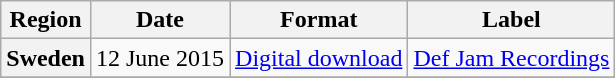<table class="wikitable sortable plainrowheaders" style="text-align:center;">
<tr>
<th>Region</th>
<th>Date</th>
<th>Format</th>
<th>Label</th>
</tr>
<tr>
<th scope="row">Sweden</th>
<td>12 June 2015</td>
<td><a href='#'>Digital download</a></td>
<td><a href='#'>Def Jam Recordings</a></td>
</tr>
<tr>
</tr>
</table>
